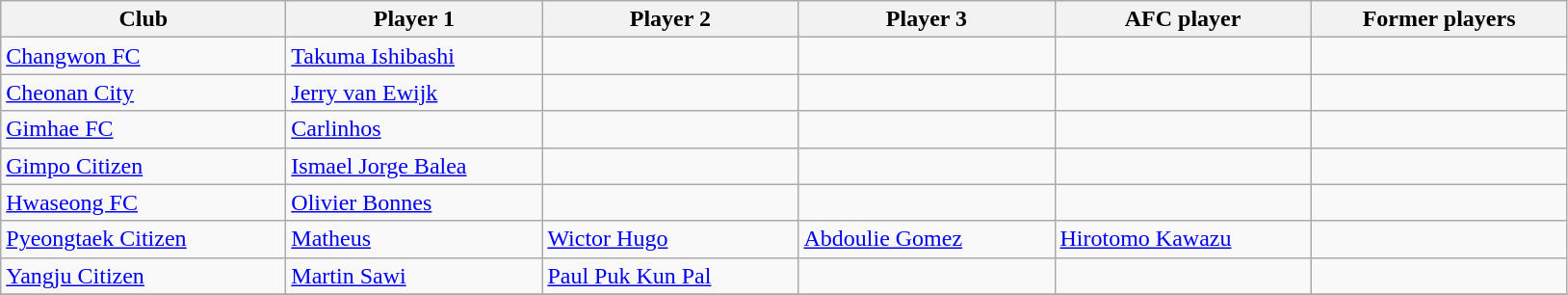<table class="sortable wikitable">
<tr>
<th style="width:190px;">Club</th>
<th style="width:170px;">Player 1</th>
<th style="width:170px;">Player 2</th>
<th style="width:170px;">Player 3</th>
<th style="width:170px;">AFC player</th>
<th style="width:170px;">Former players</th>
</tr>
<tr>
<td><a href='#'>Changwon FC</a></td>
<td> <a href='#'>Takuma Ishibashi</a></td>
<td></td>
<td></td>
<td></td>
<td></td>
</tr>
<tr>
<td><a href='#'>Cheonan City</a></td>
<td> <a href='#'>Jerry van Ewijk</a></td>
<td></td>
<td></td>
<td></td>
<td></td>
</tr>
<tr>
<td><a href='#'>Gimhae FC</a></td>
<td> <a href='#'>Carlinhos</a></td>
<td></td>
<td></td>
<td></td>
<td></td>
</tr>
<tr>
<td><a href='#'>Gimpo Citizen</a></td>
<td> <a href='#'>Ismael Jorge Balea</a></td>
<td></td>
<td></td>
<td></td>
<td></td>
</tr>
<tr>
<td><a href='#'>Hwaseong FC</a></td>
<td> <a href='#'>Olivier Bonnes</a></td>
<td></td>
<td></td>
<td></td>
<td></td>
</tr>
<tr>
<td><a href='#'>Pyeongtaek Citizen</a></td>
<td> <a href='#'>Matheus</a></td>
<td> <a href='#'>Wictor Hugo</a></td>
<td> <a href='#'>Abdoulie Gomez</a></td>
<td> <a href='#'>Hirotomo Kawazu</a></td>
<td></td>
</tr>
<tr>
<td><a href='#'>Yangju Citizen</a></td>
<td> <a href='#'>Martin Sawi</a></td>
<td> <a href='#'>Paul Puk Kun Pal</a></td>
<td></td>
<td></td>
<td></td>
</tr>
<tr>
</tr>
</table>
